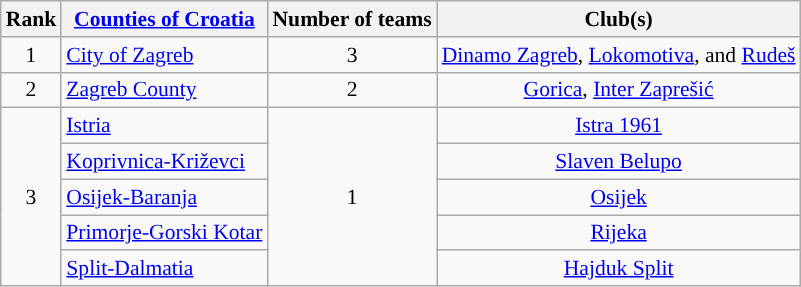<table class="wikitable" style="font-size:90%;">
<tr>
<th>Rank</th>
<th><a href='#'>Counties of Croatia</a></th>
<th>Number of teams</th>
<th>Club(s)</th>
</tr>
<tr>
<td align="center">1</td>
<td>  <a href='#'>City of Zagreb</a></td>
<td align="center">3</td>
<td align="center"><a href='#'>Dinamo Zagreb</a>,  <a href='#'>Lokomotiva</a>, and <a href='#'>Rudeš</a></td>
</tr>
<tr>
<td align="center">2</td>
<td>  <a href='#'>Zagreb County</a></td>
<td align="center">2</td>
<td align="center"><a href='#'>Gorica</a>, <a href='#'>Inter Zaprešić</a></td>
</tr>
<tr>
<td align="center" rowspan=5>3</td>
<td>  <a href='#'>Istria</a></td>
<td align="center" rowspan=5>1</td>
<td align="center"><a href='#'>Istra 1961</a></td>
</tr>
<tr>
<td>  <a href='#'>Koprivnica-Križevci</a></td>
<td align="center"><a href='#'>Slaven Belupo</a></td>
</tr>
<tr>
<td>  <a href='#'>Osijek-Baranja</a></td>
<td align="center"><a href='#'>Osijek</a></td>
</tr>
<tr>
<td>  <a href='#'>Primorje-Gorski Kotar</a></td>
<td align="center"><a href='#'>Rijeka</a></td>
</tr>
<tr>
<td>  <a href='#'>Split-Dalmatia</a></td>
<td align="center"><a href='#'>Hajduk Split</a></td>
</tr>
</table>
